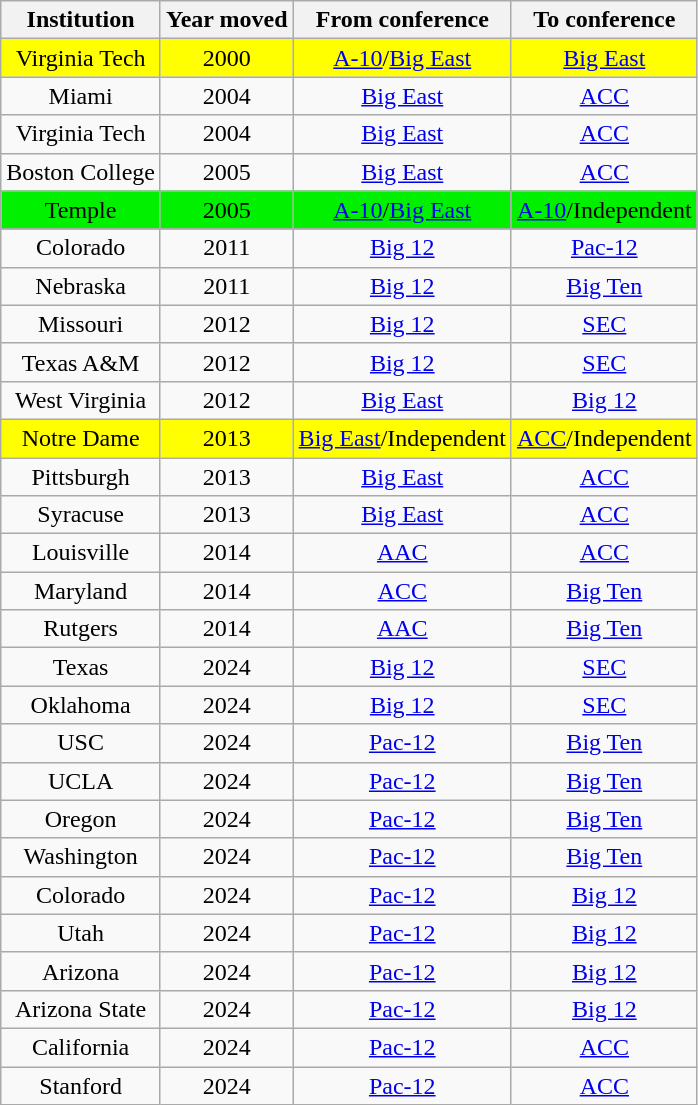<table class="wikitable sortable" style="text-align: center;">
<tr>
<th>Institution</th>
<th>Year moved</th>
<th>From conference</th>
<th>To conference</th>
</tr>
<tr bgcolor=Yellow>
<td>Virginia Tech</td>
<td>2000</td>
<td><a href='#'>A-10</a>/<a href='#'>Big East</a></td>
<td><a href='#'>Big East</a></td>
</tr>
<tr>
<td>Miami</td>
<td>2004</td>
<td><a href='#'>Big East</a></td>
<td><a href='#'>ACC</a></td>
</tr>
<tr>
<td>Virginia Tech</td>
<td>2004</td>
<td><a href='#'>Big East</a></td>
<td><a href='#'>ACC</a></td>
</tr>
<tr>
<td>Boston College</td>
<td>2005</td>
<td><a href='#'>Big East</a></td>
<td><a href='#'>ACC</a></td>
</tr>
<tr bgcolor=#00F000>
<td>Temple</td>
<td>2005</td>
<td><a href='#'>A-10</a>/<a href='#'>Big East</a></td>
<td><a href='#'>A-10</a>/Independent</td>
</tr>
<tr>
<td>Colorado</td>
<td>2011</td>
<td><a href='#'>Big 12</a></td>
<td><a href='#'>Pac-12</a></td>
</tr>
<tr>
<td>Nebraska</td>
<td>2011</td>
<td><a href='#'>Big 12</a></td>
<td><a href='#'>Big Ten</a></td>
</tr>
<tr>
<td>Missouri</td>
<td>2012</td>
<td><a href='#'>Big 12</a></td>
<td><a href='#'>SEC</a></td>
</tr>
<tr>
<td>Texas A&M</td>
<td>2012</td>
<td><a href='#'>Big 12</a></td>
<td><a href='#'>SEC</a></td>
</tr>
<tr>
<td>West Virginia</td>
<td>2012</td>
<td><a href='#'>Big East</a></td>
<td><a href='#'>Big 12</a></td>
</tr>
<tr bgcolor=Yellow>
<td>Notre Dame</td>
<td>2013</td>
<td><a href='#'>Big East</a>/Independent</td>
<td><a href='#'>ACC</a>/Independent</td>
</tr>
<tr>
<td>Pittsburgh</td>
<td>2013</td>
<td><a href='#'>Big East</a></td>
<td><a href='#'>ACC</a></td>
</tr>
<tr>
<td>Syracuse</td>
<td>2013</td>
<td><a href='#'>Big East</a></td>
<td><a href='#'>ACC</a></td>
</tr>
<tr>
<td>Louisville</td>
<td>2014</td>
<td><a href='#'>AAC</a></td>
<td><a href='#'>ACC</a></td>
</tr>
<tr>
<td>Maryland</td>
<td>2014</td>
<td><a href='#'>ACC</a></td>
<td><a href='#'>Big Ten</a></td>
</tr>
<tr>
<td>Rutgers</td>
<td>2014</td>
<td><a href='#'>AAC</a></td>
<td><a href='#'>Big Ten</a></td>
</tr>
<tr>
<td>Texas</td>
<td>2024</td>
<td><a href='#'>Big 12</a></td>
<td><a href='#'>SEC</a></td>
</tr>
<tr>
<td>Oklahoma</td>
<td>2024</td>
<td><a href='#'>Big 12</a></td>
<td><a href='#'>SEC</a></td>
</tr>
<tr>
<td>USC</td>
<td>2024</td>
<td><a href='#'>Pac-12</a></td>
<td><a href='#'>Big Ten</a></td>
</tr>
<tr>
<td>UCLA</td>
<td>2024</td>
<td><a href='#'>Pac-12</a></td>
<td><a href='#'>Big Ten</a></td>
</tr>
<tr>
<td>Oregon</td>
<td>2024</td>
<td><a href='#'>Pac-12</a></td>
<td><a href='#'>Big Ten</a></td>
</tr>
<tr>
<td>Washington</td>
<td>2024</td>
<td><a href='#'>Pac-12</a></td>
<td><a href='#'>Big Ten</a></td>
</tr>
<tr>
<td>Colorado</td>
<td>2024</td>
<td><a href='#'>Pac-12</a></td>
<td><a href='#'>Big 12</a></td>
</tr>
<tr>
<td>Utah</td>
<td>2024</td>
<td><a href='#'>Pac-12</a></td>
<td><a href='#'>Big 12</a></td>
</tr>
<tr>
<td>Arizona</td>
<td>2024</td>
<td><a href='#'>Pac-12</a></td>
<td><a href='#'>Big 12</a></td>
</tr>
<tr>
<td>Arizona State</td>
<td>2024</td>
<td><a href='#'>Pac-12</a></td>
<td><a href='#'>Big 12</a></td>
</tr>
<tr>
<td>California</td>
<td>2024</td>
<td><a href='#'>Pac-12</a></td>
<td><a href='#'>ACC</a></td>
</tr>
<tr>
<td>Stanford</td>
<td>2024</td>
<td><a href='#'>Pac-12</a></td>
<td><a href='#'>ACC</a></td>
</tr>
</table>
